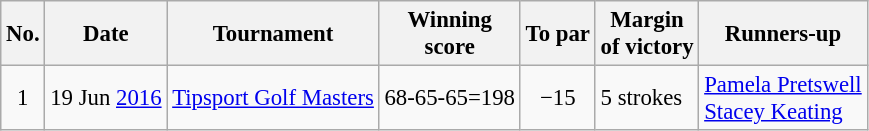<table class="wikitable" style="font-size:95%;">
<tr>
<th>No.</th>
<th>Date</th>
<th>Tournament</th>
<th>Winning<br>score</th>
<th>To par</th>
<th>Margin<br>of victory</th>
<th>Runners-up</th>
</tr>
<tr>
<td align=center>1</td>
<td align=right>19 Jun <a href='#'>2016</a></td>
<td><a href='#'>Tipsport Golf Masters</a></td>
<td align=right>68-65-65=198</td>
<td align=center>−15</td>
<td>5 strokes</td>
<td> <a href='#'>Pamela Pretswell</a><br> <a href='#'>Stacey Keating</a></td>
</tr>
</table>
